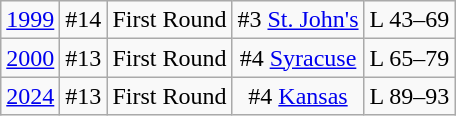<table class="wikitable">
<tr align="center">
<td><a href='#'>1999</a></td>
<td>#14</td>
<td>First Round</td>
<td>#3 <a href='#'>St. John's</a></td>
<td>L 43–69</td>
</tr>
<tr align="center">
<td><a href='#'>2000</a></td>
<td>#13</td>
<td>First Round</td>
<td>#4 <a href='#'>Syracuse</a></td>
<td>L 65–79</td>
</tr>
<tr align="center">
<td><a href='#'>2024</a></td>
<td>#13</td>
<td>First Round</td>
<td>#4 <a href='#'>Kansas</a></td>
<td>L 89–93</td>
</tr>
</table>
